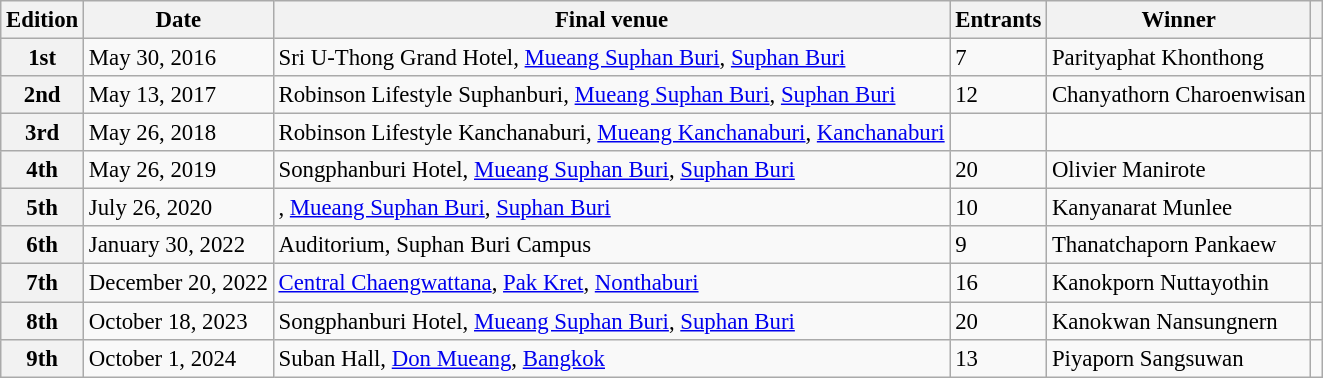<table class="wikitable defaultcenter col2left col3left col5left" style="font-size:95%;">
<tr>
<th>Edition</th>
<th>Date</th>
<th>Final venue</th>
<th>Entrants</th>
<th>Winner</th>
<th></th>
</tr>
<tr>
<th>1st</th>
<td>May 30, 2016</td>
<td>Sri U-Thong Grand Hotel, <a href='#'>Mueang Suphan Buri</a>, <a href='#'>Suphan Buri</a></td>
<td>7</td>
<td>Parityaphat Khonthong</td>
<td></td>
</tr>
<tr>
<th>2nd</th>
<td>May 13, 2017</td>
<td>Robinson Lifestyle Suphanburi, <a href='#'>Mueang Suphan Buri</a>, <a href='#'>Suphan Buri</a></td>
<td>12</td>
<td>Chanyathorn Charoenwisan</td>
<td></td>
</tr>
<tr>
<th>3rd</th>
<td>May 26, 2018</td>
<td>Robinson Lifestyle Kanchanaburi, <a href='#'>Mueang Kanchanaburi</a>, <a href='#'>Kanchanaburi</a></td>
<td></td>
<td></td>
<td></td>
</tr>
<tr>
<th>4th</th>
<td>May 26, 2019</td>
<td>Songphanburi Hotel, <a href='#'>Mueang Suphan Buri</a>, <a href='#'>Suphan Buri</a></td>
<td>20</td>
<td>Olivier Manirote</td>
<td></td>
</tr>
<tr>
<th>5th</th>
<td>July 26, 2020</td>
<td>, <a href='#'>Mueang Suphan Buri</a>, <a href='#'>Suphan Buri</a></td>
<td>10</td>
<td>Kanyanarat Munlee</td>
<td></td>
</tr>
<tr>
<th>6th</th>
<td>January 30, 2022</td>
<td> Auditorium, Suphan Buri Campus</td>
<td>9</td>
<td>Thanatchaporn Pankaew</td>
<td></td>
</tr>
<tr>
<th>7th</th>
<td>December 20, 2022</td>
<td><a href='#'>Central Chaengwattana</a>, <a href='#'>Pak Kret</a>, <a href='#'>Nonthaburi</a></td>
<td>16</td>
<td>Kanokporn Nuttayothin</td>
<td></td>
</tr>
<tr>
<th>8th</th>
<td>October 18, 2023</td>
<td>Songphanburi Hotel, <a href='#'>Mueang Suphan Buri</a>, <a href='#'>Suphan Buri</a></td>
<td>20</td>
<td>Kanokwan Nansungnern</td>
<td></td>
</tr>
<tr>
<th>9th</th>
<td>October 1, 2024</td>
<td>Suban Hall, <a href='#'>Don Mueang</a>, <a href='#'>Bangkok</a></td>
<td>13</td>
<td>Piyaporn Sangsuwan</td>
<td></td>
</tr>
</table>
